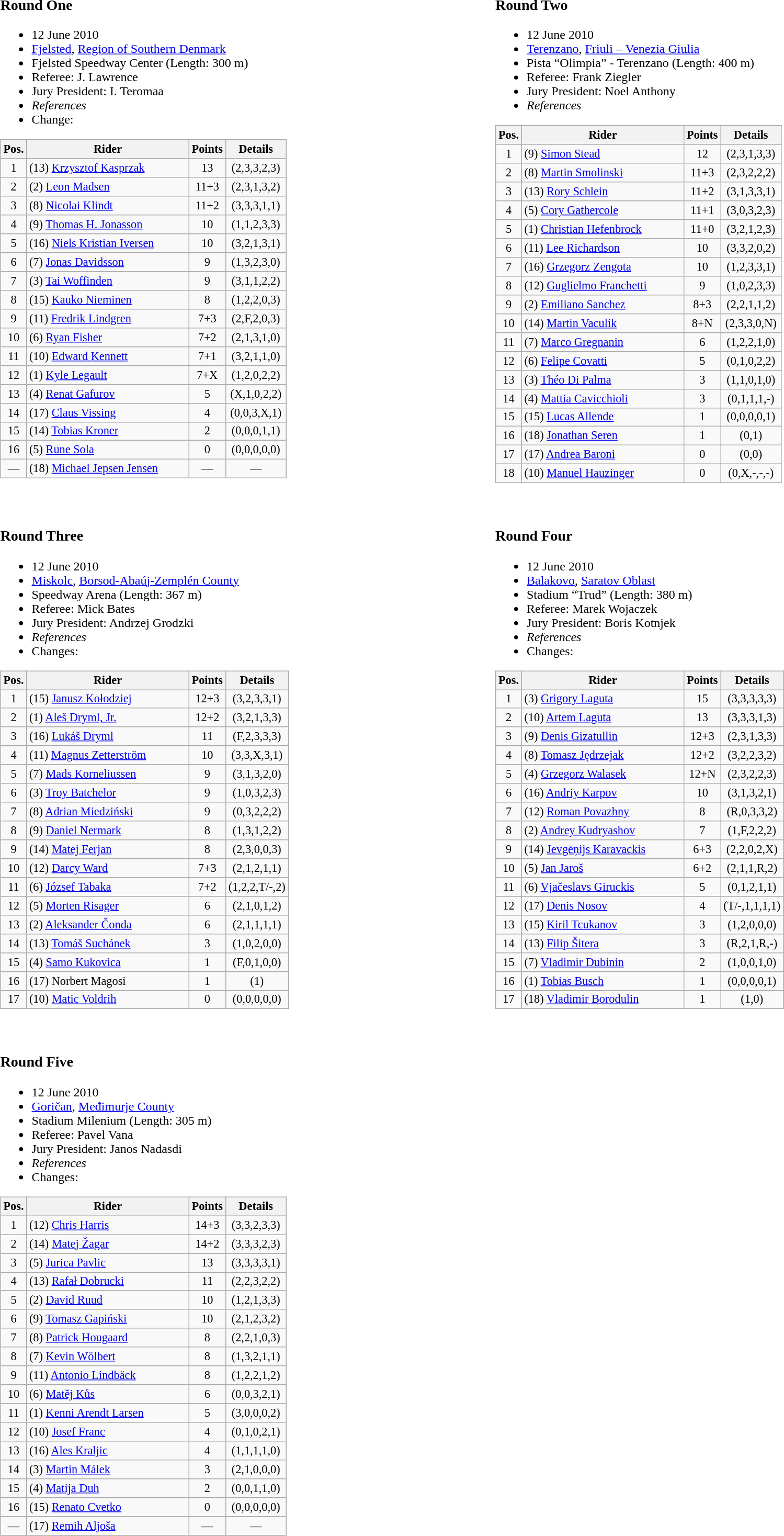<table width=100%>
<tr>
<td width=50% valign=top><br><h3>Round One</h3><ul><li>12 June 2010</li><li> <a href='#'>Fjelsted</a>, <a href='#'>Region of Southern Denmark</a></li><li>Fjelsted Speedway Center (Length: 300 m)</li><li>Referee:  J. Lawrence</li><li>Jury President:  I. Teromaa</li><li><em>References</em>    </li><li>Change:</li></ul><table class=wikitable style="font-size:93%;">
<tr>
<th width=25px>Pos.</th>
<th width=200px>Rider</th>
<th width=40px>Points</th>
<th width=70px>Details</th>
</tr>
<tr align=center >
<td>1</td>
<td align=left> (13) <a href='#'>Krzysztof Kasprzak</a></td>
<td>13</td>
<td>(2,3,3,2,3)</td>
</tr>
<tr align=center >
<td>2</td>
<td align=left> (2) <a href='#'>Leon Madsen</a></td>
<td>11+3</td>
<td>(2,3,1,3,2)</td>
</tr>
<tr align=center>
<td>3</td>
<td align=left> (8) <a href='#'>Nicolai Klindt</a></td>
<td>11+2</td>
<td>(3,3,3,1,1)</td>
</tr>
<tr align=center >
<td>4</td>
<td align=left> (9) <a href='#'>Thomas H. Jonasson</a></td>
<td>10</td>
<td>(1,1,2,3,3)</td>
</tr>
<tr align=center >
<td>5</td>
<td align=left> (16) <a href='#'>Niels Kristian Iversen</a></td>
<td>10</td>
<td>(3,2,1,3,1)</td>
</tr>
<tr align=center>
<td>6</td>
<td align=left> (7) <a href='#'>Jonas Davidsson</a></td>
<td>9</td>
<td>(1,3,2,3,0)</td>
</tr>
<tr align=center >
<td>7</td>
<td align=left> (3) <a href='#'>Tai Woffinden</a></td>
<td>9</td>
<td>(3,1,1,2,2)</td>
</tr>
<tr align=center >
<td>8</td>
<td align=left> (15) <a href='#'>Kauko Nieminen</a></td>
<td>8</td>
<td>(1,2,2,0,3)</td>
</tr>
<tr align=center >
<td>9</td>
<td align=left> (11) <a href='#'>Fredrik Lindgren</a></td>
<td>7+3</td>
<td>(2,F,2,0,3)</td>
</tr>
<tr align=center>
<td>10</td>
<td align=left> (6) <a href='#'>Ryan Fisher</a></td>
<td>7+2</td>
<td>(2,1,3,1,0)</td>
</tr>
<tr align=center>
<td>11</td>
<td align=left > (10) <a href='#'>Edward Kennett</a></td>
<td>7+1</td>
<td>(3,2,1,1,0)</td>
</tr>
<tr align=center>
<td>12</td>
<td align=left > (1) <a href='#'>Kyle Legault</a></td>
<td>7+X</td>
<td>(1,2,0,2,2)</td>
</tr>
<tr align=center>
<td>13</td>
<td align=left > (4) <a href='#'>Renat Gafurov</a></td>
<td>5</td>
<td>(X,1,0,2,2)</td>
</tr>
<tr align=center>
<td>14</td>
<td align=left> (17) <a href='#'>Claus Vissing</a></td>
<td>4</td>
<td>(0,0,3,X,1)</td>
</tr>
<tr align=center>
<td>15</td>
<td align=left> (14) <a href='#'>Tobias Kroner</a></td>
<td>2</td>
<td>(0,0,0,1,1)</td>
</tr>
<tr align=center>
<td>16</td>
<td align=left> (5) <a href='#'>Rune Sola</a></td>
<td>0</td>
<td>(0,0,0,0,0)</td>
</tr>
<tr align=center>
<td>—</td>
<td align=left> (18) <a href='#'>Michael Jepsen Jensen</a></td>
<td>—</td>
<td>—</td>
</tr>
</table>
</td>
<td width=50% valign=top><br><h3>Round Two</h3><ul><li>12 June 2010</li><li> <a href='#'>Terenzano</a>, <a href='#'>Friuli – Venezia Giulia</a></li><li>Pista “Olimpia” - Terenzano (Length: 400 m)</li><li>Referee:  Frank Ziegler</li><li>Jury President:  Noel Anthony</li><li><em>References</em>    </li></ul><table class=wikitable style="font-size:93%;">
<tr>
<th width=25px>Pos.</th>
<th width=200px>Rider</th>
<th width=40px>Points</th>
<th width=70px>Details</th>
</tr>
<tr align=center >
<td>1</td>
<td align=left> (9) <a href='#'>Simon Stead</a></td>
<td>12</td>
<td>(2,3,1,3,3)</td>
</tr>
<tr align=center >
<td>2</td>
<td align=left> (8) <a href='#'>Martin Smolinski</a></td>
<td>11+3</td>
<td>(2,3,2,2,2)</td>
</tr>
<tr align=center >
<td>3</td>
<td align=left> (13) <a href='#'>Rory Schlein</a></td>
<td>11+2</td>
<td>(3,1,3,3,1)</td>
</tr>
<tr align=center >
<td>4</td>
<td align=left> (5) <a href='#'>Cory Gathercole</a></td>
<td>11+1</td>
<td>(3,0,3,2,3)</td>
</tr>
<tr align=center >
<td>5</td>
<td align=left> (1) <a href='#'>Christian Hefenbrock</a></td>
<td>11+0</td>
<td>(3,2,1,2,3)</td>
</tr>
<tr align=center >
<td>6</td>
<td align=left> (11) <a href='#'>Lee Richardson</a></td>
<td>10</td>
<td>(3,3,2,0,2)</td>
</tr>
<tr align=center >
<td>7</td>
<td align=left> (16) <a href='#'>Grzegorz Zengota</a></td>
<td>10</td>
<td>(1,2,3,3,1)</td>
</tr>
<tr align=center >
<td>8</td>
<td align=left> (12) <a href='#'>Guglielmo Franchetti</a></td>
<td>9</td>
<td>(1,0,2,3,3)</td>
</tr>
<tr align=center >
<td>9</td>
<td align=left> (2) <a href='#'>Emiliano Sanchez</a></td>
<td>8+3</td>
<td>(2,2,1,1,2)</td>
</tr>
<tr align=center >
<td>10</td>
<td align=left> (14) <a href='#'>Martin Vaculík</a></td>
<td>8+N</td>
<td>(2,3,3,0,N)</td>
</tr>
<tr align=center>
<td>11</td>
<td align=left> (7) <a href='#'>Marco Gregnanin</a></td>
<td>6</td>
<td>(1,2,2,1,0)</td>
</tr>
<tr align=center>
<td>12</td>
<td align=left> (6) <a href='#'>Felipe Covatti</a></td>
<td>5</td>
<td>(0,1,0,2,2)</td>
</tr>
<tr align=center>
<td>13</td>
<td align=left> (3) <a href='#'>Théo Di Palma</a></td>
<td>3</td>
<td>(1,1,0,1,0)</td>
</tr>
<tr align=center>
<td>14</td>
<td align=left> (4) <a href='#'>Mattia Cavicchioli</a></td>
<td>3</td>
<td>(0,1,1,1,-)</td>
</tr>
<tr align=center>
<td>15</td>
<td align=left> (15) <a href='#'>Lucas Allende</a></td>
<td>1</td>
<td>(0,0,0,0,1)</td>
</tr>
<tr align=center>
<td>16</td>
<td align=left> (18) <a href='#'>Jonathan Seren</a></td>
<td>1</td>
<td>(0,1)</td>
</tr>
<tr align=center>
<td>17</td>
<td align=left> (17) <a href='#'>Andrea Baroni</a></td>
<td>0</td>
<td>(0,0)</td>
</tr>
<tr align=center>
<td>18</td>
<td align=left> (10) <a href='#'>Manuel Hauzinger</a></td>
<td>0</td>
<td>(0,X,-,-,-)</td>
</tr>
</table>
</td>
</tr>
<tr>
<td valign=top><br><h3>Round Three</h3><ul><li>12 June 2010</li><li> <a href='#'>Miskolc</a>, <a href='#'>Borsod-Abaúj-Zemplén County</a></li><li>Speedway Arena (Length: 367 m)</li><li>Referee:  Mick Bates</li><li>Jury President:  Andrzej Grodzki</li><li><em>References</em>    </li><li>Changes:</li></ul><table class=wikitable style="font-size:93%;">
<tr>
<th width=25px>Pos.</th>
<th width=200px>Rider</th>
<th width=40px>Points</th>
<th width=70px>Details</th>
</tr>
<tr align=center >
<td>1</td>
<td align=left> (15) <a href='#'>Janusz Kołodziej</a></td>
<td>12+3</td>
<td>(3,2,3,3,1)</td>
</tr>
<tr align=center >
<td>2</td>
<td align=left> (1) <a href='#'>Aleš Dryml, Jr.</a></td>
<td>12+2</td>
<td>(3,2,1,3,3)</td>
</tr>
<tr align=center >
<td>3</td>
<td align=left> (16) <a href='#'>Lukáš Dryml</a></td>
<td>11</td>
<td>(F,2,3,3,3)</td>
</tr>
<tr align=center >
<td>4</td>
<td align=left> (11) <a href='#'>Magnus Zetterström</a></td>
<td>10</td>
<td>(3,3,X,3,1)</td>
</tr>
<tr align=center>
<td>5</td>
<td align=left> (7) <a href='#'>Mads Korneliussen</a></td>
<td>9</td>
<td>(3,1,3,2,0)</td>
</tr>
<tr align=center >
<td>6</td>
<td align=left> (3) <a href='#'>Troy Batchelor</a></td>
<td>9</td>
<td>(1,0,3,2,3)</td>
</tr>
<tr align=center >
<td>7</td>
<td align=left> (8) <a href='#'>Adrian Miedziński</a></td>
<td>9</td>
<td>(0,3,2,2,2)</td>
</tr>
<tr align=center >
<td>8</td>
<td align=left> (9) <a href='#'>Daniel Nermark</a></td>
<td>8</td>
<td>(1,3,1,2,2)</td>
</tr>
<tr align=center >
<td>9</td>
<td align=left> (14) <a href='#'>Matej Ferjan</a></td>
<td>8</td>
<td>(2,3,0,0,3)</td>
</tr>
<tr align=center >
<td>10</td>
<td align=left> (12) <a href='#'>Darcy Ward</a></td>
<td>7+3</td>
<td>(2,1,2,1,1)</td>
</tr>
<tr align=center>
<td>11</td>
<td align=left> (6) <a href='#'>József Tabaka</a></td>
<td>7+2</td>
<td>(1,2,2,T/-,2)</td>
</tr>
<tr align=center>
<td>12</td>
<td align=left> (5) <a href='#'>Morten Risager</a></td>
<td>6</td>
<td>(2,1,0,1,2)</td>
</tr>
<tr align=center>
<td>13</td>
<td align=left> (2) <a href='#'>Aleksander Čonda</a></td>
<td>6</td>
<td>(2,1,1,1,1)</td>
</tr>
<tr align=center>
<td>14</td>
<td align=left> (13) <a href='#'>Tomáš Suchánek</a></td>
<td>3</td>
<td>(1,0,2,0,0)</td>
</tr>
<tr align=center>
<td>15</td>
<td align=left> (4) <a href='#'>Samo Kukovica</a></td>
<td>1</td>
<td>(F,0,1,0,0)</td>
</tr>
<tr align=center>
<td>16</td>
<td align=left> (17) Norbert Magosi</td>
<td>1</td>
<td>(1)</td>
</tr>
<tr align=center>
<td>17</td>
<td align=left> (10) <a href='#'>Matic Voldrih</a></td>
<td>0</td>
<td>(0,0,0,0,0)</td>
</tr>
</table>
</td>
<td valign=top><br><h3>Round Four</h3><ul><li>12 June 2010</li><li> <a href='#'>Balakovo</a>, <a href='#'>Saratov Oblast</a></li><li>Stadium “Trud” (Length: 380 m)</li><li>Referee:  Marek Wojaczek</li><li>Jury President:  Boris Kotnjek</li><li><em>References</em>    </li><li>Changes:</li></ul><table class=wikitable style="font-size:93%;">
<tr>
<th width=25px>Pos.</th>
<th width=200px>Rider</th>
<th width=40px>Points</th>
<th width=70px>Details</th>
</tr>
<tr align=center >
<td>1</td>
<td align=left> (3) <a href='#'>Grigory Laguta</a></td>
<td>15</td>
<td>(3,3,3,3,3)</td>
</tr>
<tr align=center >
<td>2</td>
<td align=left> (10) <a href='#'>Artem Laguta</a></td>
<td>13</td>
<td>(3,3,3,1,3)</td>
</tr>
<tr align=center >
<td>3</td>
<td align=left> (9) <a href='#'>Denis Gizatullin</a></td>
<td>12+3</td>
<td>(2,3,1,3,3)</td>
</tr>
<tr align=center >
<td>4</td>
<td align=left> (8) <a href='#'>Tomasz Jędrzejak</a></td>
<td>12+2</td>
<td>(3,2,2,3,2)</td>
</tr>
<tr align=center >
<td>5</td>
<td align=left> (4) <a href='#'>Grzegorz Walasek</a></td>
<td>12+N</td>
<td>(2,3,2,2,3)</td>
</tr>
<tr align=center >
<td>6</td>
<td align=left> (16) <a href='#'>Andriy Karpov</a></td>
<td>10</td>
<td>(3,1,3,2,1)</td>
</tr>
<tr align=center >
<td>7</td>
<td align=left> (12) <a href='#'>Roman Povazhny</a></td>
<td>8</td>
<td>(R,0,3,3,2)</td>
</tr>
<tr align=center >
<td>8</td>
<td align=left> (2) <a href='#'>Andrey Kudryashov</a></td>
<td>7</td>
<td>(1,F,2,2,2)</td>
</tr>
<tr align=center >
<td>9</td>
<td align=left> (14) <a href='#'>Jevgēņijs Karavackis</a></td>
<td>6+3</td>
<td>(2,2,0,2,X)</td>
</tr>
<tr align=center>
<td>10</td>
<td align=left > (5) <a href='#'>Jan Jaroš</a></td>
<td>6+2</td>
<td>(2,1,1,R,2)</td>
</tr>
<tr align=center>
<td>11</td>
<td align=left> (6) <a href='#'>Vjačeslavs Giruckis</a></td>
<td>5</td>
<td>(0,1,2,1,1)</td>
</tr>
<tr align=center>
<td>12</td>
<td align=left> (17) <a href='#'>Denis Nosov</a></td>
<td>4</td>
<td>(T/-,1,1,1,1)</td>
</tr>
<tr align=center>
<td>13</td>
<td align=left> (15) <a href='#'>Kiril Tcukanov</a></td>
<td>3</td>
<td>(1,2,0,0,0)</td>
</tr>
<tr align=center>
<td>14</td>
<td align=left> (13) <a href='#'>Filip Šitera</a></td>
<td>3</td>
<td>(R,2,1,R,-)</td>
</tr>
<tr align=center>
<td>15</td>
<td align=left> (7) <a href='#'>Vladimir Dubinin</a></td>
<td>2</td>
<td>(1,0,0,1,0)</td>
</tr>
<tr align=center>
<td>16</td>
<td align=left> (1) <a href='#'>Tobias Busch</a></td>
<td>1</td>
<td>(0,0,0,0,1)</td>
</tr>
<tr align=center>
<td>17</td>
<td align=left> (18) <a href='#'>Vladimir Borodulin</a></td>
<td>1</td>
<td>(1,0)</td>
</tr>
</table>
</td>
</tr>
<tr>
<td valign=top><br><h3>Round Five</h3><ul><li>12 June 2010</li><li> <a href='#'>Goričan</a>, <a href='#'>Međimurje County</a></li><li>Stadium Milenium (Length: 305 m)</li><li>Referee:  Pavel Vana</li><li>Jury President:  Janos Nadasdi</li><li><em>References</em>    </li><li>Changes:</li></ul><table class=wikitable style="font-size:93%;">
<tr>
<th width=25px>Pos.</th>
<th width=200px>Rider</th>
<th width=40px>Points</th>
<th width=70px>Details</th>
</tr>
<tr align=center >
<td>1</td>
<td align=left> (12) <a href='#'>Chris Harris</a></td>
<td>14+3</td>
<td>(3,3,2,3,3)</td>
</tr>
<tr align=center >
<td>2</td>
<td align=left> (14) <a href='#'>Matej Žagar</a></td>
<td>14+2</td>
<td>(3,3,3,2,3)</td>
</tr>
<tr align=center >
<td>3</td>
<td align=left> (5) <a href='#'>Jurica Pavlic</a></td>
<td>13</td>
<td>(3,3,3,3,1)</td>
</tr>
<tr align=center >
<td>4</td>
<td align=left> (13) <a href='#'>Rafał Dobrucki</a></td>
<td>11</td>
<td>(2,2,3,2,2)</td>
</tr>
<tr align=center >
<td>5</td>
<td align=left> (2) <a href='#'>David Ruud</a></td>
<td>10</td>
<td>(1,2,1,3,3)</td>
</tr>
<tr align=center >
<td>6</td>
<td align=left> (9) <a href='#'>Tomasz Gapiński</a></td>
<td>10</td>
<td>(2,1,2,3,2)</td>
</tr>
<tr align=center >
<td>7</td>
<td align=left> (8) <a href='#'>Patrick Hougaard</a></td>
<td>8</td>
<td>(2,2,1,0,3)</td>
</tr>
<tr align=center >
<td>8</td>
<td align=left> (7) <a href='#'>Kevin Wölbert</a></td>
<td>8</td>
<td>(1,3,2,1,1)</td>
</tr>
<tr align=center >
<td>9</td>
<td align=left> (11) <a href='#'>Antonio Lindbäck</a></td>
<td>8</td>
<td>(1,2,2,1,2)</td>
</tr>
<tr align=center >
<td>10</td>
<td align=left> (6) <a href='#'>Matěj Kůs</a></td>
<td>6</td>
<td>(0,0,3,2,1)</td>
</tr>
<tr align=center>
<td>11</td>
<td align=left> (1) <a href='#'>Kenni Arendt Larsen</a></td>
<td>5</td>
<td>(3,0,0,0,2)</td>
</tr>
<tr align=center>
<td>12</td>
<td align=left> (10) <a href='#'>Josef Franc</a></td>
<td>4</td>
<td>(0,1,0,2,1)</td>
</tr>
<tr align=center>
<td>13</td>
<td align=left> (16) <a href='#'>Ales Kraljic</a></td>
<td>4</td>
<td>(1,1,1,1,0)</td>
</tr>
<tr align=center>
<td>14</td>
<td align=left> (3) <a href='#'>Martin Málek</a></td>
<td>3</td>
<td>(2,1,0,0,0)</td>
</tr>
<tr align=center>
<td>15</td>
<td align=left> (4) <a href='#'>Matija Duh</a></td>
<td>2</td>
<td>(0,0,1,1,0)</td>
</tr>
<tr align=center>
<td>16</td>
<td align=left> (15) <a href='#'>Renato Cvetko</a></td>
<td>0</td>
<td>(0,0,0,0,0)</td>
</tr>
<tr align=center>
<td>—</td>
<td align=left> (17) <a href='#'>Remih Aljoša</a></td>
<td>—</td>
<td>—</td>
</tr>
</table>
</td>
<td valign=top></td>
</tr>
</table>
